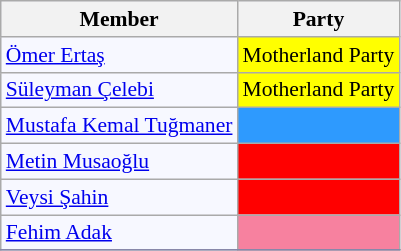<table class=wikitable style="border:1px solid #8888aa; background-color:#f7f8ff; padding:0px; font-size:90%;">
<tr>
<th>Member</th>
<th>Party</th>
</tr>
<tr>
<td><a href='#'>Ömer Ertaş</a></td>
<td style="background: #ffff00">Motherland Party</td>
</tr>
<tr>
<td><a href='#'>Süleyman Çelebi</a></td>
<td style="background: #ffff00">Motherland Party</td>
</tr>
<tr>
<td><a href='#'>Mustafa Kemal Tuğmaner</a></td>
<td style="background: #2E9AFE"></td>
</tr>
<tr>
<td><a href='#'>Metin Musaoğlu</a></td>
<td style="background: #ff0000"></td>
</tr>
<tr>
<td><a href='#'>Veysi Şahin</a></td>
<td style="background: #ff0000"></td>
</tr>
<tr>
<td><a href='#'>Fehim Adak</a></td>
<td style="background: #F7819F"></td>
</tr>
<tr>
</tr>
</table>
